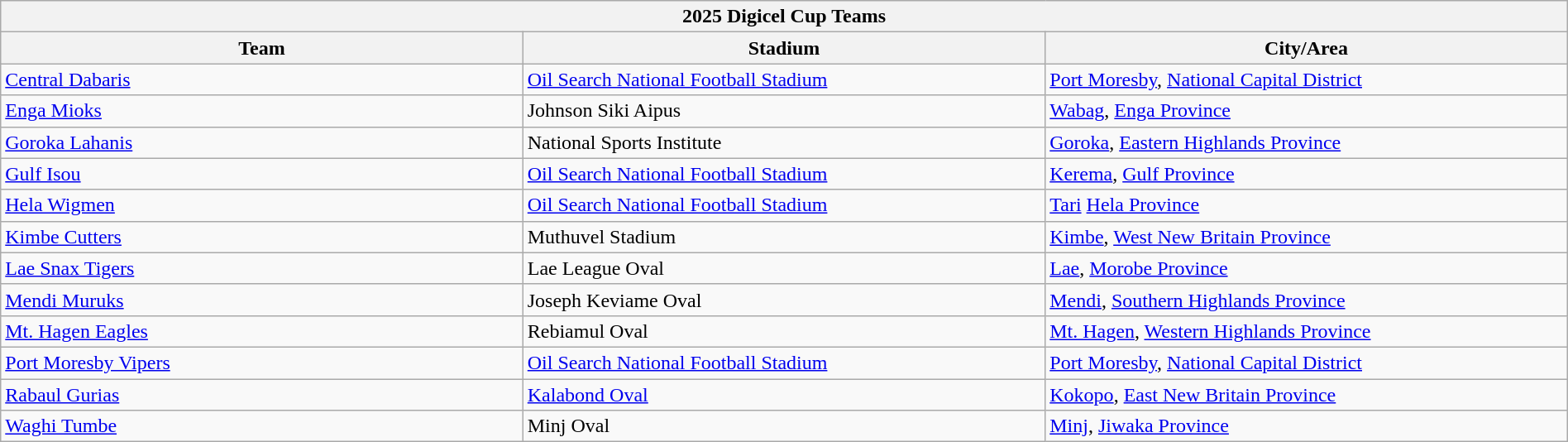<table class="wikitable" style="width: 100%">
<tr>
<th colspan="5">2025 Digicel Cup Teams</th>
</tr>
<tr>
<th width=33%>Team</th>
<th width=33%>Stadium</th>
<th width=33%>City/Area</th>
</tr>
<tr>
<td style="text-align:left"> <a href='#'>Central Dabaris</a></td>
<td><a href='#'>Oil Search National Football Stadium</a></td>
<td><a href='#'>Port Moresby</a>, <a href='#'>National Capital District</a></td>
</tr>
<tr>
<td style="text-align:left">  <a href='#'>Enga Mioks</a></td>
<td>Johnson Siki Aipus </td>
<td><a href='#'>Wabag</a>, <a href='#'>Enga Province</a></td>
</tr>
<tr>
<td style="text-align:left"> <a href='#'>Goroka Lahanis</a></td>
<td>National Sports Institute </td>
<td><a href='#'>Goroka</a>, <a href='#'>Eastern Highlands Province</a></td>
</tr>
<tr>
<td style="text-align:left"> <a href='#'>Gulf Isou</a></td>
<td><a href='#'>Oil Search National Football Stadium</a></td>
<td><a href='#'>Kerema</a>, <a href='#'>Gulf Province</a></td>
</tr>
<tr>
<td style="text-align:left"> <a href='#'>Hela Wigmen</a></td>
<td><a href='#'>Oil Search National Football Stadium</a></td>
<td><a href='#'>Tari</a> <a href='#'>Hela Province</a></td>
</tr>
<tr>
<td style="text-align:left"> <a href='#'>Kimbe Cutters</a></td>
<td>Muthuvel Stadium </td>
<td><a href='#'>Kimbe</a>, <a href='#'>West New Britain Province</a></td>
</tr>
<tr>
<td style="text-align:left"> <a href='#'>Lae Snax Tigers</a></td>
<td>Lae League Oval</td>
<td><a href='#'>Lae</a>, <a href='#'>Morobe Province</a></td>
</tr>
<tr>
<td style="text-align:left"> <a href='#'>Mendi Muruks</a></td>
<td>Joseph Keviame Oval</td>
<td><a href='#'>Mendi</a>, <a href='#'>Southern Highlands Province</a></td>
</tr>
<tr>
<td style="text-align:left"> <a href='#'>Mt. Hagen Eagles</a></td>
<td>Rebiamul Oval</td>
<td><a href='#'>Mt. Hagen</a>, <a href='#'>Western Highlands Province</a></td>
</tr>
<tr>
<td style="text-align:left"> <a href='#'>Port Moresby Vipers</a></td>
<td><a href='#'>Oil Search National Football Stadium</a></td>
<td><a href='#'>Port Moresby</a>, <a href='#'>National Capital District</a></td>
</tr>
<tr>
<td style="text-align:left"> <a href='#'>Rabaul Gurias</a></td>
<td><a href='#'>Kalabond Oval</a></td>
<td><a href='#'>Kokopo</a>, <a href='#'>East New Britain Province</a></td>
</tr>
<tr>
<td style="text-align:left"> <a href='#'>Waghi Tumbe</a></td>
<td>Minj Oval</td>
<td><a href='#'>Minj</a>, <a href='#'>Jiwaka Province</a></td>
</tr>
</table>
